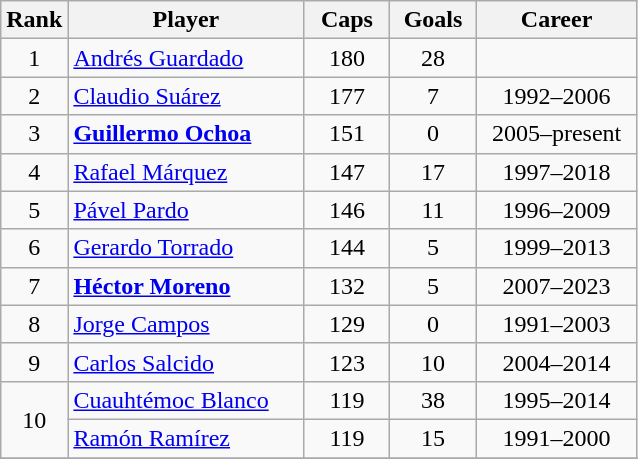<table class="wikitable sortable" style="text-align:center">
<tr>
<th width="30">Rank</th>
<th style="width:150px;">Player</th>
<th width="50">Caps</th>
<th width="50">Goals</th>
<th style="width:100px;">Career</th>
</tr>
<tr>
<td>1</td>
<td align=left><a href='#'>Andrés Guardado</a></td>
<td>180</td>
<td>28</td>
<td></td>
</tr>
<tr>
<td>2</td>
<td align=left><a href='#'>Claudio Suárez</a></td>
<td>177</td>
<td>7</td>
<td>1992–2006</td>
</tr>
<tr>
<td>3</td>
<td align=left><strong><a href='#'>Guillermo Ochoa</a></strong></td>
<td>151</td>
<td>0</td>
<td>2005–present</td>
</tr>
<tr>
<td>4</td>
<td align=left><a href='#'>Rafael Márquez</a></td>
<td>147</td>
<td>17</td>
<td>1997–2018</td>
</tr>
<tr>
<td>5</td>
<td align=left><a href='#'>Pável Pardo</a></td>
<td>146</td>
<td>11</td>
<td>1996–2009</td>
</tr>
<tr>
<td>6</td>
<td align=left><a href='#'>Gerardo Torrado</a></td>
<td>144</td>
<td>5</td>
<td>1999–2013</td>
</tr>
<tr>
<td>7</td>
<td align=left><strong><a href='#'>Héctor Moreno</a></strong></td>
<td>132</td>
<td>5</td>
<td>2007–2023</td>
</tr>
<tr>
<td>8</td>
<td align=left><a href='#'>Jorge Campos</a></td>
<td>129</td>
<td>0</td>
<td>1991–2003</td>
</tr>
<tr>
<td>9</td>
<td align=left><a href='#'>Carlos Salcido</a></td>
<td>123</td>
<td>10</td>
<td>2004–2014</td>
</tr>
<tr>
<td rowspan="2">10</td>
<td align=left><a href='#'>Cuauhtémoc Blanco</a></td>
<td>119</td>
<td>38</td>
<td>1995–2014</td>
</tr>
<tr>
<td align=left><a href='#'>Ramón Ramírez</a></td>
<td>119</td>
<td>15</td>
<td>1991–2000</td>
</tr>
<tr>
</tr>
</table>
